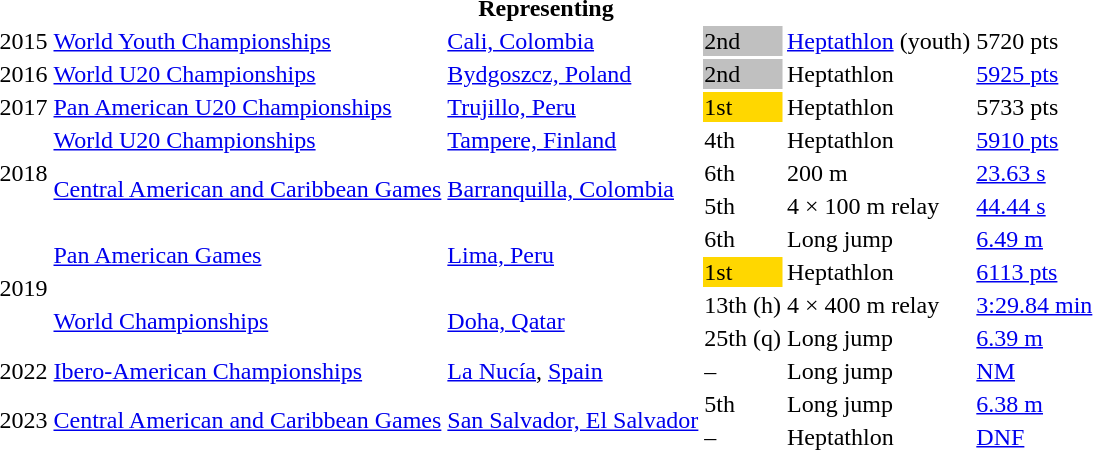<table>
<tr>
<th colspan="6">Representing </th>
</tr>
<tr>
<td>2015</td>
<td><a href='#'>World Youth Championships</a></td>
<td><a href='#'>Cali, Colombia</a></td>
<td bgcolor=silver>2nd</td>
<td><a href='#'>Heptathlon</a> (youth)</td>
<td>5720 pts</td>
</tr>
<tr>
<td>2016</td>
<td><a href='#'>World U20 Championships</a></td>
<td><a href='#'>Bydgoszcz, Poland</a></td>
<td bgcolor=silver>2nd</td>
<td>Heptathlon</td>
<td><a href='#'>5925 pts</a></td>
</tr>
<tr>
<td>2017</td>
<td><a href='#'>Pan American U20 Championships</a></td>
<td><a href='#'>Trujillo, Peru</a></td>
<td bgcolor=gold>1st</td>
<td>Heptathlon</td>
<td>5733 pts</td>
</tr>
<tr>
<td rowspan=3>2018</td>
<td><a href='#'>World U20 Championships</a></td>
<td><a href='#'>Tampere, Finland</a></td>
<td>4th</td>
<td>Heptathlon</td>
<td><a href='#'>5910 pts</a></td>
</tr>
<tr>
<td rowspan=2><a href='#'>Central American and Caribbean Games</a></td>
<td rowspan=2><a href='#'>Barranquilla, Colombia</a></td>
<td>6th</td>
<td>200 m</td>
<td><a href='#'>23.63 s</a></td>
</tr>
<tr>
<td>5th</td>
<td>4 × 100 m relay</td>
<td><a href='#'>44.44 s</a></td>
</tr>
<tr>
<td rowspan=4>2019</td>
<td rowspan=2><a href='#'>Pan American Games</a></td>
<td rowspan=2><a href='#'>Lima, Peru</a></td>
<td>6th</td>
<td>Long jump</td>
<td><a href='#'>6.49 m</a></td>
</tr>
<tr>
<td bgcolor=gold>1st</td>
<td>Heptathlon</td>
<td><a href='#'>6113 pts</a></td>
</tr>
<tr>
<td rowspan=2><a href='#'>World Championships</a></td>
<td rowspan=2><a href='#'>Doha, Qatar</a></td>
<td>13th (h)</td>
<td>4 × 400 m relay</td>
<td><a href='#'>3:29.84 min</a></td>
</tr>
<tr>
<td>25th (q)</td>
<td>Long jump</td>
<td><a href='#'>6.39 m</a></td>
</tr>
<tr>
<td>2022</td>
<td><a href='#'>Ibero-American Championships</a></td>
<td><a href='#'>La Nucía</a>, <a href='#'>Spain</a></td>
<td>–</td>
<td>Long jump</td>
<td><a href='#'>NM</a></td>
</tr>
<tr>
<td rowspan=2>2023</td>
<td rowspan=2><a href='#'>Central American and Caribbean Games</a></td>
<td rowspan=2><a href='#'>San Salvador, El Salvador</a></td>
<td>5th</td>
<td>Long jump</td>
<td><a href='#'>6.38 m</a></td>
</tr>
<tr>
<td>–</td>
<td>Heptathlon</td>
<td><a href='#'>DNF</a></td>
</tr>
</table>
